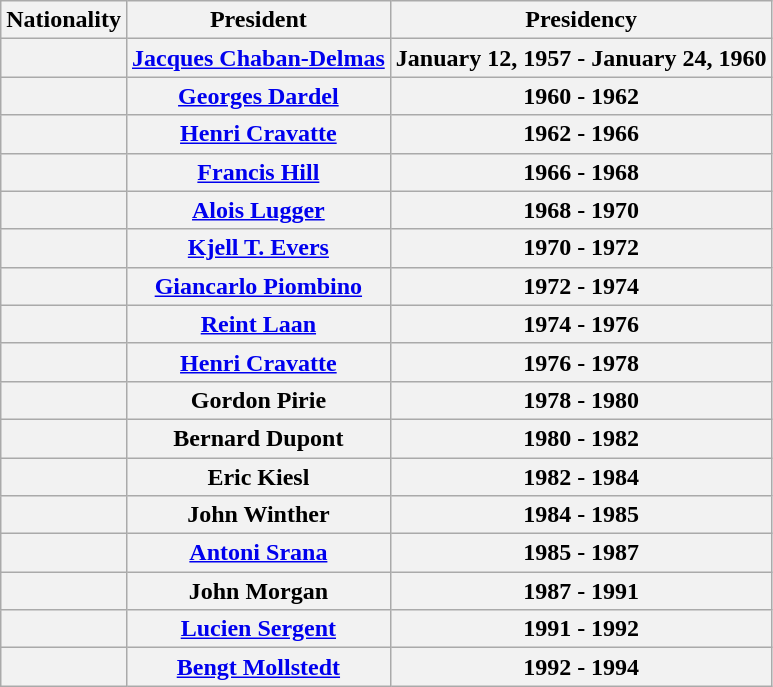<table class="wikitable">
<tr>
<th>Nationality</th>
<th>President</th>
<th>Presidency</th>
</tr>
<tr>
<th></th>
<th><a href='#'>Jacques Chaban-Delmas</a></th>
<th>January 12, 1957 - January 24, 1960</th>
</tr>
<tr>
<th></th>
<th><a href='#'>Georges Dardel</a></th>
<th>1960 - 1962</th>
</tr>
<tr>
<th></th>
<th><a href='#'>Henri Cravatte</a></th>
<th>1962 - 1966</th>
</tr>
<tr>
<th></th>
<th><a href='#'>Francis Hill</a></th>
<th>1966 - 1968</th>
</tr>
<tr>
<th></th>
<th><a href='#'>Alois Lugger</a></th>
<th>1968 - 1970</th>
</tr>
<tr>
<th></th>
<th><a href='#'>Kjell T. Evers</a></th>
<th>1970 - 1972</th>
</tr>
<tr>
<th></th>
<th><a href='#'>Giancarlo Piombino</a></th>
<th>1972 - 1974</th>
</tr>
<tr>
<th></th>
<th><a href='#'>Reint Laan</a></th>
<th>1974 - 1976</th>
</tr>
<tr>
<th></th>
<th><a href='#'>Henri Cravatte</a></th>
<th>1976 - 1978</th>
</tr>
<tr>
<th></th>
<th>Gordon Pirie</th>
<th>1978 - 1980</th>
</tr>
<tr>
<th></th>
<th>Bernard Dupont</th>
<th>1980 - 1982</th>
</tr>
<tr>
<th></th>
<th>Eric Kiesl</th>
<th>1982 - 1984</th>
</tr>
<tr>
<th></th>
<th>John Winther</th>
<th>1984 - 1985</th>
</tr>
<tr>
<th></th>
<th><a href='#'>Antoni Srana</a></th>
<th>1985 - 1987</th>
</tr>
<tr>
<th></th>
<th>John Morgan</th>
<th>1987 - 1991</th>
</tr>
<tr>
<th></th>
<th><a href='#'>Lucien Sergent</a></th>
<th>1991 - 1992</th>
</tr>
<tr>
<th></th>
<th><a href='#'>Bengt Mollstedt</a></th>
<th>1992 - 1994</th>
</tr>
</table>
